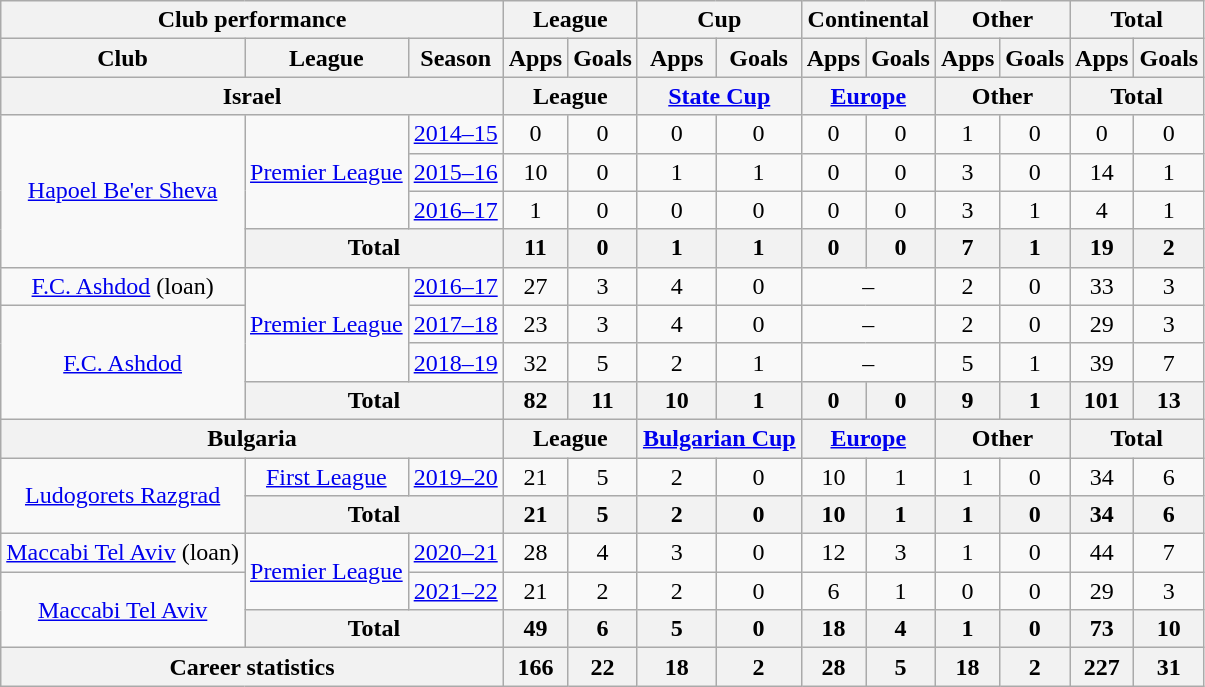<table class="wikitable" style="text-align: center">
<tr>
<th Colspan="3">Club performance</th>
<th Colspan="2">League</th>
<th Colspan="2">Cup</th>
<th Colspan="2">Continental</th>
<th Colspan="2">Other</th>
<th Colspan="3">Total</th>
</tr>
<tr>
<th>Club</th>
<th>League</th>
<th>Season</th>
<th>Apps</th>
<th>Goals</th>
<th>Apps</th>
<th>Goals</th>
<th>Apps</th>
<th>Goals</th>
<th>Apps</th>
<th>Goals</th>
<th>Apps</th>
<th>Goals</th>
</tr>
<tr>
<th Colspan="3">Israel</th>
<th Colspan="2">League</th>
<th Colspan="2"><a href='#'>State Cup</a></th>
<th Colspan="2"><a href='#'>Europe</a></th>
<th Colspan="2">Other</th>
<th Colspan="2">Total</th>
</tr>
<tr>
<td rowspan="4" valign="center"><a href='#'>Hapoel Be'er Sheva</a></td>
<td rowspan="3"><a href='#'>Premier League</a></td>
<td><a href='#'>2014–15</a></td>
<td>0</td>
<td>0</td>
<td>0</td>
<td>0</td>
<td>0</td>
<td>0</td>
<td>1</td>
<td>0</td>
<td>0</td>
<td>0</td>
</tr>
<tr>
<td><a href='#'>2015–16</a></td>
<td>10</td>
<td>0</td>
<td>1</td>
<td>1</td>
<td>0</td>
<td>0</td>
<td>3</td>
<td>0</td>
<td>14</td>
<td>1</td>
</tr>
<tr>
<td><a href='#'>2016–17</a></td>
<td>1</td>
<td>0</td>
<td>0</td>
<td>0</td>
<td>0</td>
<td>0</td>
<td>3</td>
<td>1</td>
<td>4</td>
<td>1</td>
</tr>
<tr>
<th colspan=2>Total</th>
<th>11</th>
<th>0</th>
<th>1</th>
<th>1</th>
<th>0</th>
<th>0</th>
<th>7</th>
<th>1</th>
<th>19</th>
<th>2</th>
</tr>
<tr>
<td rowspan="1" valign="center"><a href='#'>F.C. Ashdod</a> (loan)</td>
<td rowspan="3"><a href='#'>Premier League</a></td>
<td><a href='#'>2016–17</a></td>
<td>27</td>
<td>3</td>
<td>4</td>
<td>0</td>
<td colspan="2">–</td>
<td>2</td>
<td>0</td>
<td>33</td>
<td>3</td>
</tr>
<tr>
<td rowspan="3" valign="center"><a href='#'>F.C. Ashdod</a></td>
<td><a href='#'>2017–18</a></td>
<td>23</td>
<td>3</td>
<td>4</td>
<td>0</td>
<td colspan="2">–</td>
<td>2</td>
<td>0</td>
<td>29</td>
<td>3</td>
</tr>
<tr>
<td><a href='#'>2018–19</a></td>
<td>32</td>
<td>5</td>
<td>2</td>
<td>1</td>
<td colspan="2">–</td>
<td>5</td>
<td>1</td>
<td>39</td>
<td>7</td>
</tr>
<tr>
<th colspan=2>Total</th>
<th>82</th>
<th>11</th>
<th>10</th>
<th>1</th>
<th>0</th>
<th>0</th>
<th>9</th>
<th>1</th>
<th>101</th>
<th>13</th>
</tr>
<tr>
<th Colspan="3">Bulgaria</th>
<th Colspan="2">League</th>
<th Colspan="2"><a href='#'>Bulgarian Cup</a></th>
<th Colspan="2"><a href='#'>Europe</a></th>
<th Colspan="2">Other</th>
<th Colspan="2">Total</th>
</tr>
<tr>
<td rowspan="2" valign="center"><a href='#'>Ludogorets Razgrad</a></td>
<td rowspan="1"><a href='#'>First League</a></td>
<td><a href='#'>2019–20</a></td>
<td>21</td>
<td>5</td>
<td>2</td>
<td>0</td>
<td>10</td>
<td>1</td>
<td>1</td>
<td>0</td>
<td>34</td>
<td>6</td>
</tr>
<tr>
<th colspan=2>Total</th>
<th>21</th>
<th>5</th>
<th>2</th>
<th>0</th>
<th>10</th>
<th>1</th>
<th>1</th>
<th>0</th>
<th>34</th>
<th>6</th>
</tr>
<tr>
<td rowspan="1" valign="center"><a href='#'>Maccabi Tel Aviv</a> (loan)</td>
<td rowspan="2"><a href='#'>Premier League</a></td>
<td><a href='#'>2020–21</a></td>
<td>28</td>
<td>4</td>
<td>3</td>
<td>0</td>
<td>12</td>
<td>3</td>
<td>1</td>
<td>0</td>
<td>44</td>
<td>7</td>
</tr>
<tr>
<td rowspan="2" valign="center"><a href='#'>Maccabi Tel Aviv</a></td>
<td><a href='#'>2021–22</a></td>
<td>21</td>
<td>2</td>
<td>2</td>
<td>0</td>
<td>6</td>
<td>1</td>
<td>0</td>
<td>0</td>
<td>29</td>
<td>3</td>
</tr>
<tr>
<th colspan=2>Total</th>
<th>49</th>
<th>6</th>
<th>5</th>
<th>0</th>
<th>18</th>
<th>4</th>
<th>1</th>
<th>0</th>
<th>73</th>
<th>10</th>
</tr>
<tr>
<th colspan="3">Career statistics</th>
<th>166</th>
<th>22</th>
<th>18</th>
<th>2</th>
<th>28</th>
<th>5</th>
<th>18</th>
<th>2</th>
<th>227</th>
<th>31</th>
</tr>
</table>
